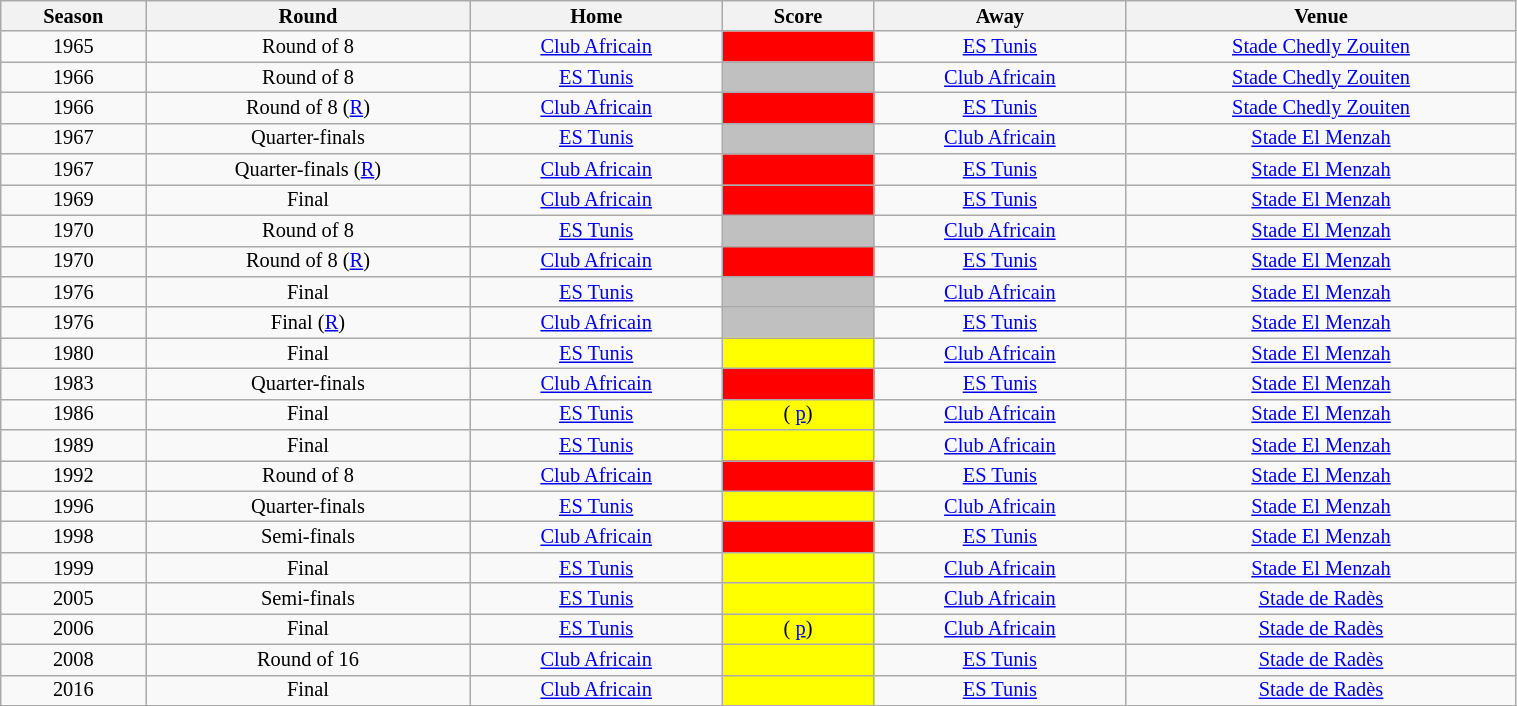<table class="wikitable sortable alternance" style="font-size:85%; text-align:center; line-height:14px;" width=80%>
<tr>
<th>Season</th>
<th>Round</th>
<th>Home</th>
<th width="10%" !rowspan="1">Score</th>
<th>Away</th>
<th>Venue</th>
</tr>
<tr>
<td>1965</td>
<td>Round of 8</td>
<td align="center"><a href='#'>Club Africain</a></td>
<td bgcolor="red"></td>
<td align="center"><a href='#'>ES Tunis</a></td>
<td><a href='#'>Stade Chedly Zouiten</a></td>
</tr>
<tr>
<td>1966</td>
<td>Round of 8</td>
<td><a href='#'>ES Tunis</a></td>
<td bgcolor="silver"></td>
<td align="center"><a href='#'>Club Africain</a></td>
<td><a href='#'>Stade Chedly Zouiten</a></td>
</tr>
<tr>
<td>1966</td>
<td>Round of 8 (<a href='#'>R</a>)</td>
<td align="center"><a href='#'>Club Africain</a></td>
<td bgcolor="red"></td>
<td align="center"><a href='#'>ES Tunis</a></td>
<td><a href='#'>Stade Chedly Zouiten</a></td>
</tr>
<tr>
<td>1967</td>
<td>Quarter-finals</td>
<td align="center"><a href='#'>ES Tunis</a></td>
<td bgcolor="silver"></td>
<td align="center"><a href='#'>Club Africain</a></td>
<td><a href='#'>Stade El Menzah</a></td>
</tr>
<tr>
<td>1967</td>
<td>Quarter-finals (<a href='#'>R</a>)</td>
<td align="center"><a href='#'>Club Africain</a></td>
<td bgcolor="red"></td>
<td align="center"><a href='#'>ES Tunis</a></td>
<td><a href='#'>Stade El Menzah</a></td>
</tr>
<tr>
<td>1969</td>
<td>Final</td>
<td align="center"><a href='#'>Club Africain</a></td>
<td bgcolor="red"></td>
<td align="center"><a href='#'>ES Tunis</a></td>
<td><a href='#'>Stade El Menzah</a></td>
</tr>
<tr>
<td>1970</td>
<td>Round of 8</td>
<td align="center"><a href='#'>ES Tunis</a></td>
<td bgcolor="silver"></td>
<td align="center"><a href='#'>Club Africain</a></td>
<td><a href='#'>Stade El Menzah</a></td>
</tr>
<tr>
<td>1970</td>
<td>Round of 8 (<a href='#'>R</a>)</td>
<td align="center"><a href='#'>Club Africain</a></td>
<td bgcolor="red"></td>
<td align="center"><a href='#'>ES Tunis</a></td>
<td><a href='#'>Stade El Menzah</a></td>
</tr>
<tr>
<td>1976</td>
<td>Final</td>
<td align="center"><a href='#'>ES Tunis</a></td>
<td bgcolor="silver"></td>
<td align="center"><a href='#'>Club Africain</a></td>
<td><a href='#'>Stade El Menzah</a></td>
</tr>
<tr>
<td>1976</td>
<td>Final (<a href='#'>R</a>)</td>
<td align="center"><a href='#'>Club Africain</a></td>
<td bgcolor="silver"></td>
<td align="center"><a href='#'>ES Tunis</a></td>
<td><a href='#'>Stade El Menzah</a></td>
</tr>
<tr>
<td>1980</td>
<td>Final</td>
<td align="center"><a href='#'>ES Tunis</a></td>
<td bgcolor="yellow"></td>
<td align="center"><a href='#'>Club Africain</a></td>
<td><a href='#'>Stade El Menzah</a></td>
</tr>
<tr>
<td>1983</td>
<td>Quarter-finals</td>
<td align="center"><a href='#'>Club Africain</a></td>
<td bgcolor="red"></td>
<td align="center"><a href='#'>ES Tunis</a></td>
<td><a href='#'>Stade El Menzah</a></td>
</tr>
<tr>
<td>1986</td>
<td>Final</td>
<td align="center"><a href='#'>ES Tunis</a></td>
<td bgcolor="YELLOW"> (<small></small> <a href='#'>p</a>)</td>
<td align="center"><a href='#'>Club Africain</a></td>
<td><a href='#'>Stade El Menzah</a></td>
</tr>
<tr>
<td>1989</td>
<td>Final</td>
<td><a href='#'>ES Tunis</a></td>
<td bgcolor="yellow"></td>
<td align="center"><a href='#'>Club Africain</a></td>
<td><a href='#'>Stade El Menzah</a></td>
</tr>
<tr>
<td>1992</td>
<td>Round of 8</td>
<td align="center"><a href='#'>Club Africain</a></td>
<td bgcolor="red"></td>
<td align="center"><a href='#'>ES Tunis</a></td>
<td><a href='#'>Stade El Menzah</a></td>
</tr>
<tr>
<td>1996</td>
<td>Quarter-finals</td>
<td><a href='#'>ES Tunis</a></td>
<td bgcolor="yellow"></td>
<td align="center"><a href='#'>Club Africain</a></td>
<td><a href='#'>Stade El Menzah</a></td>
</tr>
<tr>
<td>1998</td>
<td>Semi-finals</td>
<td align="center"><a href='#'>Club Africain</a></td>
<td bgcolor="red"></td>
<td align="center "><a href='#'>ES Tunis</a></td>
<td><a href='#'>Stade El Menzah</a></td>
</tr>
<tr>
<td>1999</td>
<td>Final</td>
<td align="center"><a href='#'>ES Tunis</a></td>
<td bgcolor="yellow"></td>
<td align="center"><a href='#'>Club Africain</a></td>
<td><a href='#'>Stade El Menzah</a></td>
</tr>
<tr>
<td>2005</td>
<td>Semi-finals</td>
<td align="center"><a href='#'>ES Tunis</a></td>
<td bgcolor="yellow"></td>
<td align="center"><a href='#'>Club Africain</a></td>
<td><a href='#'>Stade de Radès</a></td>
</tr>
<tr>
<td>2006</td>
<td>Final</td>
<td align="center"><a href='#'>ES Tunis</a></td>
<td bgcolor="yellow"> (<small></small> <a href='#'>p</a>)</td>
<td align="center"><a href='#'>Club Africain</a></td>
<td><a href='#'>Stade de Radès</a></td>
</tr>
<tr>
<td>2008</td>
<td>Round of 16</td>
<td align="center"><a href='#'>Club Africain</a></td>
<td bgcolor="yellow"></td>
<td align="center"><a href='#'>ES Tunis</a></td>
<td><a href='#'>Stade de Radès</a></td>
</tr>
<tr>
<td>2016</td>
<td>Final</td>
<td align="center"><a href='#'>Club Africain</a></td>
<td bgcolor="yellow"></td>
<td align="center"><a href='#'>ES Tunis</a></td>
<td><a href='#'>Stade de Radès</a></td>
</tr>
</table>
